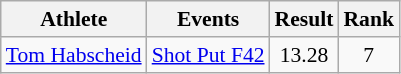<table class=wikitable style="font-size:90%">
<tr align=center>
<th>Athlete</th>
<th>Events</th>
<th>Result</th>
<th>Rank</th>
</tr>
<tr align=center>
<td align=left><a href='#'>Tom Habscheid</a></td>
<td align=left><a href='#'>Shot Put F42</a></td>
<td>13.28</td>
<td>7</td>
</tr>
</table>
